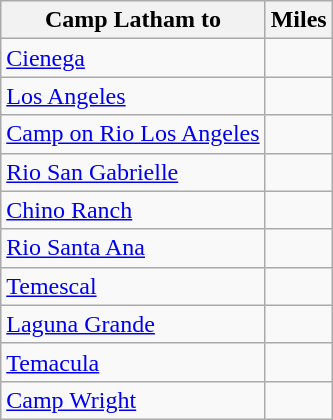<table class="wikitable sortable mw-collapsible">
<tr>
<th>Camp Latham to</th>
<th>Miles</th>
</tr>
<tr>
<td><a href='#'>Cienega</a></td>
<td></td>
</tr>
<tr>
<td><a href='#'>Los Angeles</a></td>
<td></td>
</tr>
<tr>
<td><a href='#'>Camp on Rio Los Angeles</a></td>
<td></td>
</tr>
<tr>
<td><a href='#'>Rio San Gabrielle</a></td>
<td></td>
</tr>
<tr>
<td><a href='#'>Chino Ranch</a></td>
<td></td>
</tr>
<tr>
<td><a href='#'>Rio Santa Ana</a></td>
<td></td>
</tr>
<tr>
<td><a href='#'>Temescal</a></td>
<td></td>
</tr>
<tr>
<td><a href='#'>Laguna Grande</a></td>
<td></td>
</tr>
<tr>
<td><a href='#'>Temacula</a></td>
<td></td>
</tr>
<tr>
<td><a href='#'>Camp Wright</a></td>
<td></td>
</tr>
</table>
